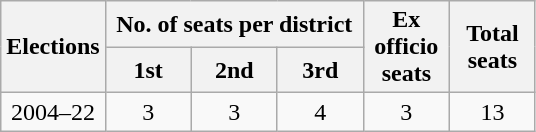<table class=wikitable style="text-align:center">
<tr>
<th rowspan=2>Elections</th>
<th colspan=3>No. of seats per district</th>
<th width=50px rowspan=2>Ex officio seats</th>
<th width=50px rowspan=2>Total seats</th>
</tr>
<tr>
<th width=50px>1st</th>
<th width=50px>2nd</th>
<th width=50px>3rd</th>
</tr>
<tr>
<td>2004–22</td>
<td>3</td>
<td>3</td>
<td>4</td>
<td>3</td>
<td>13</td>
</tr>
</table>
